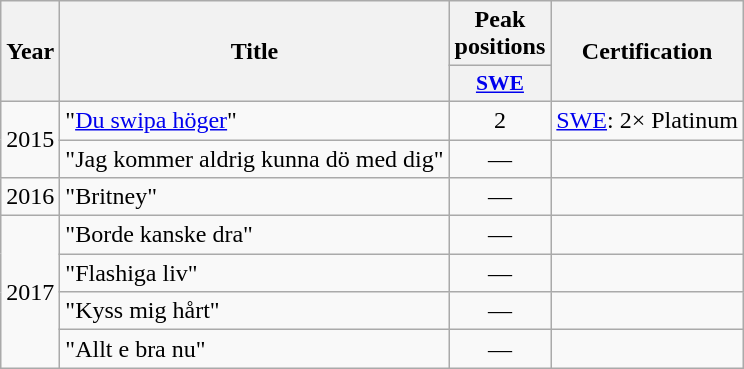<table class="wikitable">
<tr>
<th align="center" rowspan="2">Year</th>
<th align="center" rowspan="2">Title</th>
<th align="center" colspan="1">Peak positions</th>
<th align="center" rowspan="2">Certification</th>
</tr>
<tr>
<th scope="col" style="width:3em;font-size:90%;"><a href='#'>SWE</a><br></th>
</tr>
<tr>
<td style="text-align:center;" rowspan=2>2015</td>
<td>"<a href='#'>Du swipa höger</a>"</td>
<td style="text-align:center;">2</td>
<td style="text-align:center;"><a href='#'>SWE</a>: 2× Platinum</td>
</tr>
<tr>
<td>"Jag kommer aldrig kunna dö med dig"</td>
<td style="text-align:center;">—</td>
<td style="text-align:center;"></td>
</tr>
<tr>
<td style="text-align:center;">2016</td>
<td>"Britney"</td>
<td style="text-align:center;">—</td>
<td style="text-align:center;"></td>
</tr>
<tr>
<td rowspan="4">2017</td>
<td>"Borde kanske dra"</td>
<td style="text-align:center;">—</td>
<td></td>
</tr>
<tr>
<td>"Flashiga liv"</td>
<td style="text-align:center;">—</td>
<td></td>
</tr>
<tr>
<td>"Kyss mig hårt"</td>
<td style="text-align:center;">—</td>
<td style="text-align:center;"></td>
</tr>
<tr>
<td>"Allt e bra nu"</td>
<td style="text-align:center;">—</td>
<td style="text-align:center;"></td>
</tr>
</table>
